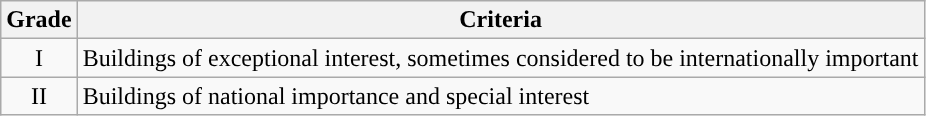<table class="wikitable">
<tr>
<th>Grade</th>
<th>Criteria</th>
</tr>
<tr>
<td align="center" >I</td>
<td>Buildings of exceptional interest, sometimes considered to be internationally important</td>
</tr>
<tr>
<td align="center" >II</td>
<td>Buildings of national importance and special interest</td>
</tr>
</table>
